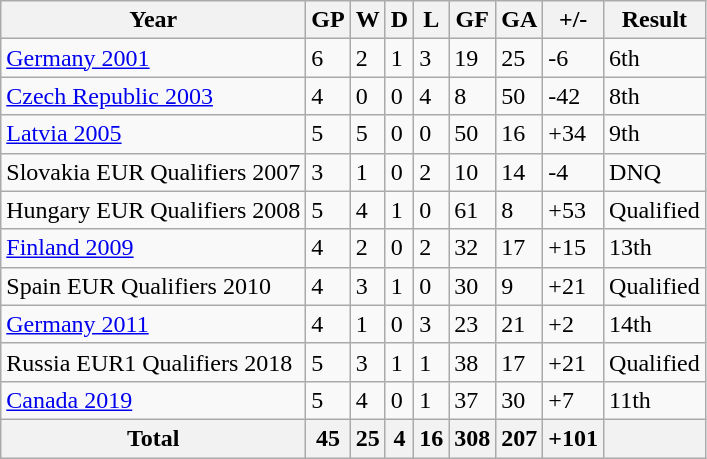<table class="wikitable">
<tr>
<th>Year</th>
<th>GP</th>
<th>W</th>
<th>D</th>
<th>L</th>
<th>GF</th>
<th>GA</th>
<th>+/-</th>
<th>Result</th>
</tr>
<tr>
<td><a href='#'>Germany 2001</a></td>
<td>6</td>
<td>2</td>
<td>1</td>
<td>3</td>
<td>19</td>
<td>25</td>
<td>-6</td>
<td>6th</td>
</tr>
<tr>
<td><a href='#'>Czech Republic 2003</a></td>
<td>4</td>
<td>0</td>
<td>0</td>
<td>4</td>
<td>8</td>
<td>50</td>
<td>-42</td>
<td>8th</td>
</tr>
<tr>
<td><a href='#'>Latvia 2005</a></td>
<td>5</td>
<td>5</td>
<td>0</td>
<td>0</td>
<td>50</td>
<td>16</td>
<td>+34</td>
<td>9th</td>
</tr>
<tr>
<td>Slovakia EUR Qualifiers 2007</td>
<td>3</td>
<td>1</td>
<td>0</td>
<td>2</td>
<td>10</td>
<td>14</td>
<td>-4</td>
<td>DNQ</td>
</tr>
<tr>
<td>Hungary EUR Qualifiers 2008</td>
<td>5</td>
<td>4</td>
<td>1</td>
<td>0</td>
<td>61</td>
<td>8</td>
<td>+53</td>
<td>Qualified</td>
</tr>
<tr>
<td><a href='#'>Finland 2009</a></td>
<td>4</td>
<td>2</td>
<td>0</td>
<td>2</td>
<td>32</td>
<td>17</td>
<td>+15</td>
<td>13th</td>
</tr>
<tr>
<td>Spain EUR Qualifiers 2010</td>
<td>4</td>
<td>3</td>
<td>1</td>
<td>0</td>
<td>30</td>
<td>9</td>
<td>+21</td>
<td>Qualified</td>
</tr>
<tr>
<td><a href='#'>Germany 2011</a></td>
<td>4</td>
<td>1</td>
<td>0</td>
<td>3</td>
<td>23</td>
<td>21</td>
<td>+2</td>
<td>14th</td>
</tr>
<tr>
<td>Russia EUR1 Qualifiers 2018</td>
<td>5</td>
<td>3</td>
<td>1</td>
<td>1</td>
<td>38</td>
<td>17</td>
<td>+21</td>
<td>Qualified</td>
</tr>
<tr>
<td><a href='#'>Canada 2019</a></td>
<td>5</td>
<td>4</td>
<td>0</td>
<td>1</td>
<td>37</td>
<td>30</td>
<td>+7</td>
<td>11th</td>
</tr>
<tr>
<th>Total</th>
<th>45</th>
<th>25</th>
<th>4</th>
<th>16</th>
<th>308</th>
<th>207</th>
<th>+101</th>
<th></th>
</tr>
</table>
